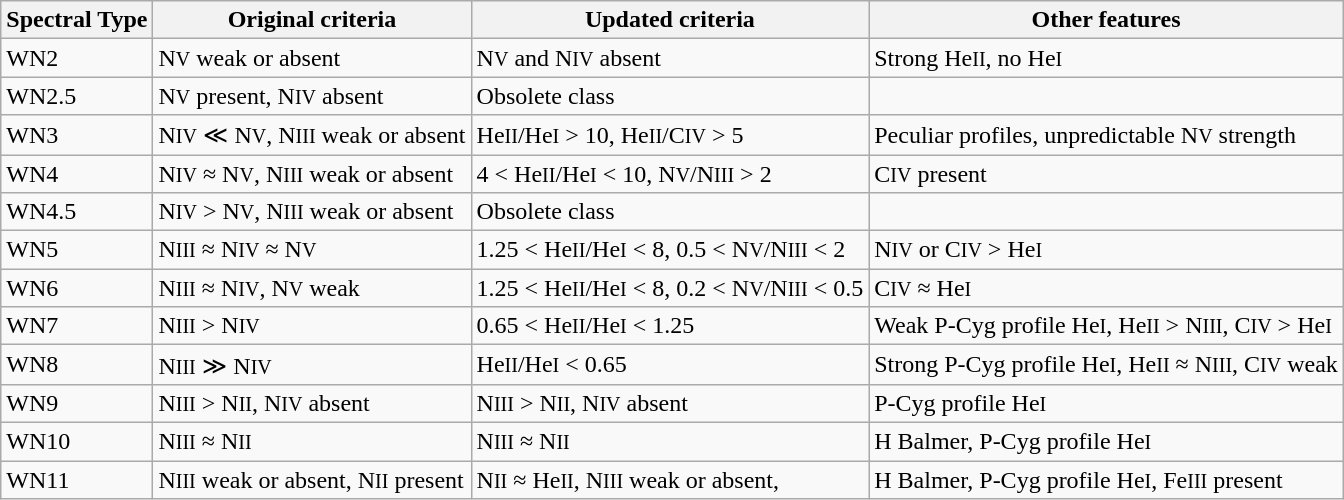<table class="wikitable">
<tr>
<th>Spectral Type</th>
<th>Original criteria</th>
<th>Updated criteria</th>
<th>Other features</th>
</tr>
<tr>
<td>WN2</td>
<td>N<small>V</small> weak or absent</td>
<td>N<small>V</small> and N<small>IV</small> absent</td>
<td>Strong He<small>II</small>, no He<small>I</small></td>
</tr>
<tr>
<td>WN2.5</td>
<td>N<small>V</small> present, N<small>IV</small> absent</td>
<td>Obsolete class</td>
<td></td>
</tr>
<tr>
<td>WN3</td>
<td>N<small>IV</small> ≪ N<small>V</small>, N<small>III</small> weak or absent</td>
<td>He<small>II</small>/He<small>I</small> > 10, He<small>II</small>/C<small>IV</small> > 5</td>
<td>Peculiar profiles, unpredictable N<small>V</small> strength</td>
</tr>
<tr>
<td>WN4</td>
<td>N<small>IV</small> ≈ N<small>V</small>, N<small>III</small> weak or absent</td>
<td>4 < He<small>II</small>/He<small>I</small> < 10, N<small>V</small>/N<small>III</small> > 2</td>
<td>C<small>IV</small> present</td>
</tr>
<tr>
<td>WN4.5</td>
<td>N<small>IV</small> > N<small>V</small>, N<small>III</small> weak or absent</td>
<td>Obsolete class</td>
<td></td>
</tr>
<tr>
<td>WN5</td>
<td>N<small>III</small> ≈ N<small>IV</small> ≈ N<small>V</small></td>
<td>1.25 < He<small>II</small>/He<small>I</small> < 8, 0.5 < N<small>V</small>/N<small>III</small> < 2</td>
<td>N<small>IV</small> or C<small>IV</small> > He<small>I</small></td>
</tr>
<tr>
<td>WN6</td>
<td>N<small>III</small> ≈ N<small>IV</small>, N<small>V</small> weak</td>
<td>1.25 < He<small>II</small>/He<small>I</small> < 8, 0.2 < N<small>V</small>/N<small>III</small> < 0.5</td>
<td>C<small>IV</small> ≈ He<small>I</small></td>
</tr>
<tr>
<td>WN7</td>
<td>N<small>III</small> > N<small>IV</small></td>
<td>0.65 < He<small>II</small>/He<small>I</small> < 1.25</td>
<td>Weak P-Cyg profile He<small>I</small>, He<small>II</small> > N<small>III</small>, C<small>IV</small> > He<small>I</small></td>
</tr>
<tr>
<td>WN8</td>
<td>N<small>III</small> ≫ N<small>IV</small></td>
<td>He<small>II</small>/He<small>I</small> < 0.65</td>
<td>Strong P-Cyg profile He<small>I</small>, He<small>II</small> ≈ N<small>III</small>, C<small>IV</small> weak</td>
</tr>
<tr>
<td>WN9</td>
<td>N<small>III</small> > N<small>II</small>, N<small>IV</small> absent</td>
<td>N<small>III</small> > N<small>II</small>, N<small>IV</small> absent</td>
<td>P-Cyg profile He<small>I</small></td>
</tr>
<tr>
<td>WN10</td>
<td>N<small>III</small> ≈ N<small>II</small></td>
<td>N<small>III</small> ≈ N<small>II</small></td>
<td>H Balmer, P-Cyg profile He<small>I</small></td>
</tr>
<tr>
<td>WN11</td>
<td>N<small>III</small> weak or absent, N<small>II</small> present</td>
<td>N<small>II</small> ≈ He<small>II</small>, N<small>III</small> weak or absent,</td>
<td>H Balmer, P-Cyg profile He<small>I</small>, Fe<small>III</small> present</td>
</tr>
</table>
